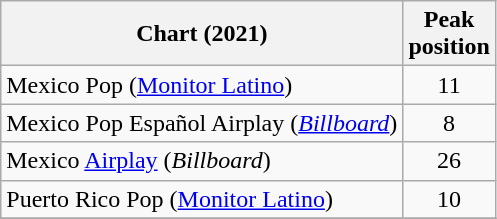<table class="wikitable sortable">
<tr>
<th align="left">Chart (2021)</th>
<th align="left">Peak<br>position</th>
</tr>
<tr>
<td align="left">Mexico Pop (<a href='#'>Monitor Latino</a>)</td>
<td align="center">11</td>
</tr>
<tr>
<td align="left">Mexico Pop Español Airplay (<em><a href='#'>Billboard</a></em>)</td>
<td align="center">8</td>
</tr>
<tr>
<td align="left">Mexico <a href='#'>Airplay</a> (<em>Billboard</em>)</td>
<td align="center">26</td>
</tr>
<tr>
<td align="left">Puerto Rico Pop (<a href='#'>Monitor Latino</a>)</td>
<td align="center">10</td>
</tr>
<tr>
</tr>
</table>
